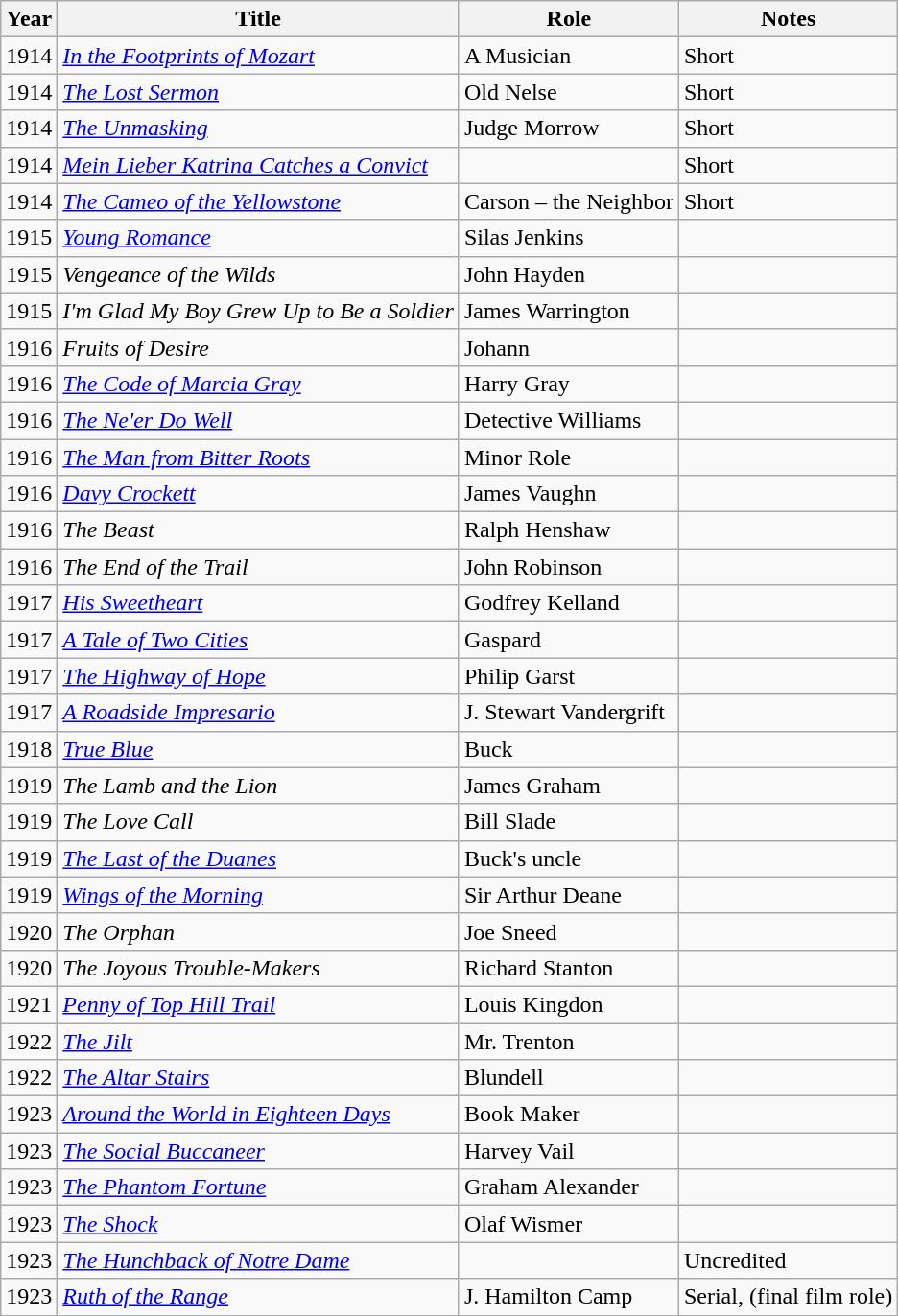<table class="wikitable">
<tr>
<th>Year</th>
<th>Title</th>
<th>Role</th>
<th>Notes</th>
</tr>
<tr>
<td>1914</td>
<td><em><a href='#'>In the Footprints of Mozart</a></em></td>
<td>A Musician</td>
<td>Short</td>
</tr>
<tr>
<td>1914</td>
<td><em><a href='#'>The Lost Sermon</a></em></td>
<td>Old Nelse</td>
<td>Short</td>
</tr>
<tr>
<td>1914</td>
<td><em><a href='#'>The Unmasking</a></em></td>
<td>Judge Morrow</td>
<td>Short</td>
</tr>
<tr>
<td>1914</td>
<td><em><a href='#'>Mein Lieber Katrina Catches a Convict</a></em></td>
<td></td>
<td>Short</td>
</tr>
<tr>
<td>1914</td>
<td><em><a href='#'>The Cameo of the Yellowstone</a></em></td>
<td>Carson – the Neighbor</td>
<td>Short</td>
</tr>
<tr>
<td>1915</td>
<td><em><a href='#'>Young Romance</a></em></td>
<td>Silas Jenkins</td>
<td></td>
</tr>
<tr>
<td>1915</td>
<td><em>Vengeance of the Wilds</em></td>
<td>John Hayden</td>
<td></td>
</tr>
<tr>
<td>1915</td>
<td><em>I'm Glad My Boy Grew Up to Be a Soldier</em></td>
<td>James Warrington</td>
<td></td>
</tr>
<tr>
<td>1916</td>
<td><em>Fruits of Desire</em></td>
<td>Johann</td>
<td></td>
</tr>
<tr>
<td>1916</td>
<td><em><a href='#'>The Code of Marcia Gray</a></em></td>
<td>Harry Gray</td>
<td></td>
</tr>
<tr>
<td>1916</td>
<td><em><a href='#'>The Ne'er Do Well</a></em></td>
<td>Detective Williams</td>
<td></td>
</tr>
<tr>
<td>1916</td>
<td><em><a href='#'>The Man from Bitter Roots</a></em></td>
<td>Minor Role</td>
<td></td>
</tr>
<tr>
<td>1916</td>
<td><em><a href='#'>Davy Crockett</a></em></td>
<td>James Vaughn</td>
<td></td>
</tr>
<tr>
<td>1916</td>
<td><em>The Beast</em></td>
<td>Ralph Henshaw</td>
<td></td>
</tr>
<tr>
<td>1916</td>
<td><em>The End of the Trail</em></td>
<td>John Robinson</td>
<td></td>
</tr>
<tr>
<td>1917</td>
<td><em><a href='#'>His Sweetheart</a></em></td>
<td>Godfrey Kelland</td>
<td></td>
</tr>
<tr>
<td>1917</td>
<td><em><a href='#'>A Tale of Two Cities</a></em></td>
<td>Gaspard</td>
<td></td>
</tr>
<tr>
<td>1917</td>
<td><em><a href='#'>The Highway of Hope</a></em></td>
<td>Philip Garst</td>
<td></td>
</tr>
<tr>
<td>1917</td>
<td><em><a href='#'>A Roadside Impresario</a></em></td>
<td>J. Stewart Vandergrift</td>
<td></td>
</tr>
<tr>
<td>1918</td>
<td><em><a href='#'>True Blue</a></em></td>
<td>Buck</td>
<td></td>
</tr>
<tr>
<td>1919</td>
<td><em>The Lamb and the Lion</em></td>
<td>James Graham</td>
<td></td>
</tr>
<tr>
<td>1919</td>
<td><em>The Love Call</em></td>
<td>Bill Slade</td>
<td></td>
</tr>
<tr>
<td>1919</td>
<td><em><a href='#'>The Last of the Duanes</a></em></td>
<td>Buck's uncle</td>
<td></td>
</tr>
<tr>
<td>1919</td>
<td><em><a href='#'>Wings of the Morning</a></em></td>
<td>Sir Arthur Deane</td>
<td></td>
</tr>
<tr>
<td>1920</td>
<td><em>The Orphan</em></td>
<td>Joe Sneed</td>
<td></td>
</tr>
<tr>
<td>1920</td>
<td><em>The Joyous Trouble-Makers</em></td>
<td>Richard Stanton</td>
<td></td>
</tr>
<tr>
<td>1921</td>
<td><em><a href='#'>Penny of Top Hill Trail</a></em></td>
<td>Louis Kingdon</td>
<td></td>
</tr>
<tr>
<td>1922</td>
<td><em><a href='#'>The Jilt</a></em></td>
<td>Mr. Trenton</td>
<td></td>
</tr>
<tr>
<td>1922</td>
<td><em><a href='#'>The Altar Stairs</a></em></td>
<td>Blundell</td>
<td></td>
</tr>
<tr>
<td>1923</td>
<td><em><a href='#'>Around the World in Eighteen Days</a></em></td>
<td>Book Maker</td>
<td></td>
</tr>
<tr>
<td>1923</td>
<td><em><a href='#'>The Social Buccaneer</a></em></td>
<td>Harvey Vail</td>
<td></td>
</tr>
<tr>
<td>1923</td>
<td><em><a href='#'>The Phantom Fortune</a></em></td>
<td>Graham Alexander</td>
<td></td>
</tr>
<tr>
<td>1923</td>
<td><em><a href='#'>The Shock</a></em></td>
<td>Olaf Wismer</td>
<td></td>
</tr>
<tr>
<td>1923</td>
<td><em><a href='#'>The Hunchback of Notre Dame</a></em></td>
<td></td>
<td>Uncredited</td>
</tr>
<tr>
<td>1923</td>
<td><em><a href='#'>Ruth of the Range</a></em></td>
<td>J. Hamilton Camp</td>
<td>Serial, (final film role)</td>
</tr>
</table>
